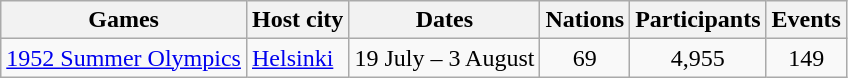<table class="wikitable">
<tr>
<th>Games</th>
<th>Host city</th>
<th>Dates</th>
<th>Nations</th>
<th>Participants</th>
<th>Events</th>
</tr>
<tr>
<td><a href='#'>1952 Summer Olympics</a></td>
<td><a href='#'>Helsinki</a></td>
<td>19 July – 3 August</td>
<td align="center">69</td>
<td align="center">4,955</td>
<td align="center">149</td>
</tr>
</table>
